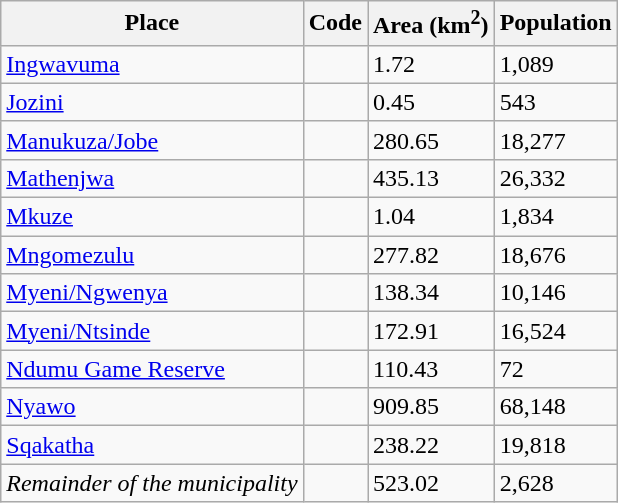<table class="wikitable sortable">
<tr>
<th>Place</th>
<th>Code</th>
<th>Area (km<sup>2</sup>)</th>
<th>Population</th>
</tr>
<tr>
<td><a href='#'>Ingwavuma</a></td>
<td></td>
<td>1.72</td>
<td>1,089</td>
</tr>
<tr>
<td><a href='#'>Jozini</a></td>
<td></td>
<td>0.45</td>
<td>543</td>
</tr>
<tr>
<td><a href='#'>Manukuza/Jobe</a></td>
<td></td>
<td>280.65</td>
<td>18,277</td>
</tr>
<tr>
<td><a href='#'>Mathenjwa</a></td>
<td></td>
<td>435.13</td>
<td>26,332</td>
</tr>
<tr>
<td><a href='#'>Mkuze</a></td>
<td></td>
<td>1.04</td>
<td>1,834</td>
</tr>
<tr>
<td><a href='#'>Mngomezulu</a></td>
<td></td>
<td>277.82</td>
<td>18,676</td>
</tr>
<tr>
<td><a href='#'>Myeni/Ngwenya</a></td>
<td></td>
<td>138.34</td>
<td>10,146</td>
</tr>
<tr>
<td><a href='#'>Myeni/Ntsinde</a></td>
<td></td>
<td>172.91</td>
<td>16,524</td>
</tr>
<tr>
<td><a href='#'>Ndumu Game Reserve</a></td>
<td></td>
<td>110.43</td>
<td>72</td>
</tr>
<tr>
<td><a href='#'>Nyawo</a></td>
<td></td>
<td>909.85</td>
<td>68,148</td>
</tr>
<tr>
<td><a href='#'>Sqakatha</a></td>
<td></td>
<td>238.22</td>
<td>19,818</td>
</tr>
<tr>
<td><em>Remainder of the municipality</em></td>
<td></td>
<td>523.02</td>
<td>2,628</td>
</tr>
</table>
